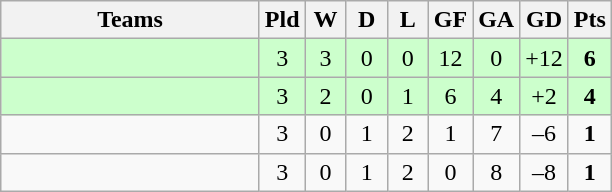<table class="wikitable" style="text-align: center;">
<tr>
<th width=165>Teams</th>
<th width=20>Pld</th>
<th width=20>W</th>
<th width=20>D</th>
<th width=20>L</th>
<th width=20>GF</th>
<th width=20>GA</th>
<th width=20>GD</th>
<th width=20>Pts</th>
</tr>
<tr align=center style="background:#ccffcc;">
<td style="text-align:left;"></td>
<td>3</td>
<td>3</td>
<td>0</td>
<td>0</td>
<td>12</td>
<td>0</td>
<td>+12</td>
<td><strong>6</strong></td>
</tr>
<tr align=center style="background:#ccffcc;">
<td style="text-align:left;"></td>
<td>3</td>
<td>2</td>
<td>0</td>
<td>1</td>
<td>6</td>
<td>4</td>
<td>+2</td>
<td><strong>4</strong></td>
</tr>
<tr align=center>
<td style="text-align:left;"></td>
<td>3</td>
<td>0</td>
<td>1</td>
<td>2</td>
<td>1</td>
<td>7</td>
<td>–6</td>
<td><strong>1</strong></td>
</tr>
<tr align=center>
<td style="text-align:left;"></td>
<td>3</td>
<td>0</td>
<td>1</td>
<td>2</td>
<td>0</td>
<td>8</td>
<td>–8</td>
<td><strong>1</strong></td>
</tr>
</table>
